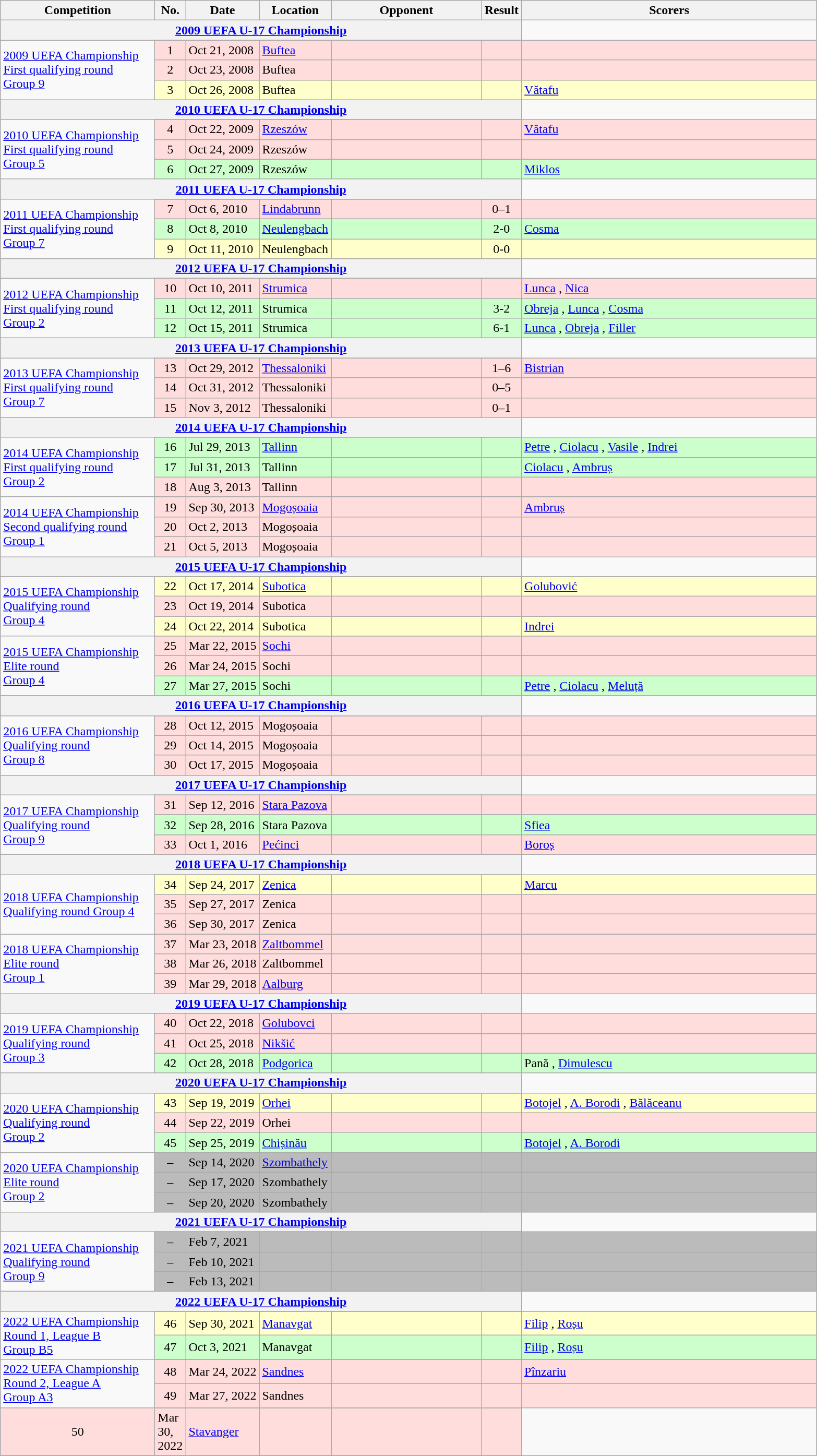<table class="wikitable">
<tr>
<th width=190>Competition</th>
<th width=5>No.</th>
<th>Date</th>
<th>Location</th>
<th width=185>Opponent</th>
<th width=40>Result</th>
<th width=370>Scorers</th>
</tr>
<tr>
<th colspan=6 align=center><a href='#'>2009 UEFA U-17 Championship</a></th>
</tr>
<tr>
<td rowspan=4><a href='#'>2009 UEFA Championship <br> First qualifying round <br> Group 9</a> </td>
</tr>
<tr style="background:#fdd;">
<td style="text-align: center;">1</td>
<td>Oct 21, 2008</td>
<td><a href='#'>Buftea</a></td>
<td></td>
<td style="text-align: center;"></td>
<td></td>
</tr>
<tr style="background:#fdd;">
<td style="text-align: center;">2</td>
<td>Oct 23, 2008</td>
<td>Buftea</td>
<td></td>
<td style="text-align: center;"></td>
<td></td>
</tr>
<tr style="background:#ffc;">
<td style="text-align: center;">3</td>
<td>Oct 26, 2008</td>
<td>Buftea</td>
<td></td>
<td style="text-align: center;"></td>
<td><a href='#'>Vătafu</a> </td>
</tr>
<tr>
<th colspan=6 align=center><a href='#'>2010 UEFA U-17 Championship</a></th>
</tr>
<tr>
<td rowspan=4><a href='#'>2010 UEFA Championship <br> First qualifying round <br> Group 5</a> </td>
</tr>
<tr style="background:#fdd;">
<td style="text-align: center;">4</td>
<td>Oct 22, 2009</td>
<td><a href='#'>Rzeszów</a></td>
<td></td>
<td style="text-align: center;"></td>
<td><a href='#'>Vătafu</a> </td>
</tr>
<tr style="background:#fdd;">
<td style="text-align: center;">5</td>
<td>Oct 24, 2009</td>
<td>Rzeszów</td>
<td></td>
<td style="text-align: center;"></td>
<td></td>
</tr>
<tr style="background:#cfc;">
<td style="text-align: center;">6</td>
<td>Oct 27, 2009</td>
<td>Rzeszów</td>
<td></td>
<td style="text-align: center;"></td>
<td><a href='#'>Miklos</a> </td>
</tr>
<tr>
<th colspan=6 align=center><a href='#'>2011 UEFA U-17 Championship</a></th>
</tr>
<tr>
<td rowspan=4><a href='#'>2011 UEFA Championship <br> First qualifying round <br> Group 7</a> </td>
</tr>
<tr style="background:#fdd;">
<td style="text-align: center;">7</td>
<td>Oct 6, 2010</td>
<td><a href='#'>Lindabrunn</a></td>
<td></td>
<td style="text-align: center;">0–1</td>
<td></td>
</tr>
<tr style="background:#cfc;">
<td style="text-align: center;">8</td>
<td>Oct 8, 2010</td>
<td><a href='#'>Neulengbach</a></td>
<td></td>
<td style="text-align: center;">2-0</td>
<td><a href='#'>Cosma</a> </td>
</tr>
<tr style="background:#ffc;">
<td style="text-align: center;">9</td>
<td>Oct 11, 2010</td>
<td>Neulengbach</td>
<td></td>
<td style="text-align: center;">0-0</td>
<td></td>
</tr>
<tr>
<th colspan=6 align=center><a href='#'>2012 UEFA U-17 Championship</a></th>
</tr>
<tr>
<td rowspan=4><a href='#'>2012 UEFA Championship <br> First qualifying round <br> Group 2</a> <br></td>
</tr>
<tr style="background:#fdd;">
<td style="text-align: center;">10</td>
<td>Oct 10, 2011</td>
<td><a href='#'>Strumica</a></td>
<td></td>
<td style="text-align: center;"></td>
<td><a href='#'>Lunca</a> , <a href='#'>Nica</a> </td>
</tr>
<tr style="background:#cfc;">
<td style="text-align: center;">11</td>
<td>Oct 12, 2011</td>
<td>Strumica</td>
<td></td>
<td style="text-align: center;">3-2</td>
<td><a href='#'>Obreja</a> , <a href='#'>Lunca</a> , <a href='#'>Cosma</a> </td>
</tr>
<tr style="background:#cfc;">
<td style="text-align: center;">12</td>
<td>Oct 15, 2011</td>
<td>Strumica</td>
<td></td>
<td style="text-align: center;">6-1</td>
<td><a href='#'>Lunca</a> , <a href='#'>Obreja</a> , <a href='#'>Filler</a> </td>
</tr>
<tr>
<th colspan=6 align=center><a href='#'>2013 UEFA U-17 Championship</a></th>
</tr>
<tr>
<td rowspan=4><a href='#'>2013 UEFA Championship <br> First qualifying round <br> Group 7</a> <br></td>
</tr>
<tr style="background:#fdd;">
<td style="text-align: center;">13</td>
<td>Oct 29, 2012</td>
<td><a href='#'>Thessaloniki</a></td>
<td></td>
<td style="text-align: center;">1–6</td>
<td><a href='#'>Bistrian</a> </td>
</tr>
<tr style="background:#fdd;">
<td style="text-align: center;">14</td>
<td>Oct 31, 2012</td>
<td>Thessaloniki</td>
<td></td>
<td style="text-align: center;">0–5</td>
<td></td>
</tr>
<tr style="background:#fdd;">
<td style="text-align: center;">15</td>
<td>Nov 3, 2012</td>
<td>Thessaloniki</td>
<td></td>
<td style="text-align: center;">0–1</td>
<td></td>
</tr>
<tr>
<th colspan=6 align=center><a href='#'>2014 UEFA U-17 Championship</a></th>
</tr>
<tr>
<td rowspan=4><a href='#'>2014 UEFA Championship <br> First qualifying round <br> Group 2</a> </td>
</tr>
<tr style="background:#cfc;">
<td style="text-align: center;">16</td>
<td>Jul 29, 2013</td>
<td><a href='#'>Tallinn</a></td>
<td></td>
<td style="text-align: center;"></td>
<td><a href='#'>Petre</a> , <a href='#'>Ciolacu</a> , <a href='#'>Vasile</a> , <a href='#'>Indrei</a> </td>
</tr>
<tr style="background:#cfc;">
<td style="text-align: center;">17</td>
<td>Jul 31, 2013</td>
<td>Tallinn</td>
<td></td>
<td style="text-align: center;"></td>
<td><a href='#'>Ciolacu</a> , <a href='#'>Ambruș</a> </td>
</tr>
<tr style="background:#fdd;">
<td style="text-align: center;">18</td>
<td>Aug 3, 2013</td>
<td>Tallinn</td>
<td></td>
<td style="text-align: center;"></td>
<td></td>
</tr>
<tr>
<td rowspan=4><a href='#'>2014 UEFA Championship <br> Second qualifying round <br> Group 1</a> </td>
</tr>
<tr style="background:#fdd;">
<td style="text-align: center;">19</td>
<td>Sep 30, 2013</td>
<td><a href='#'>Mogoșoaia</a></td>
<td></td>
<td style="text-align: center;"></td>
<td><a href='#'>Ambruș</a> </td>
</tr>
<tr style="background:#fdd;">
<td style="text-align: center;">20</td>
<td>Oct 2, 2013</td>
<td>Mogoșoaia</td>
<td></td>
<td style="text-align: center;"></td>
<td></td>
</tr>
<tr style="background:#fdd;">
<td style="text-align: center;">21</td>
<td>Oct 5, 2013</td>
<td>Mogoșoaia</td>
<td></td>
<td style="text-align: center;"></td>
<td></td>
</tr>
<tr>
<th colspan=6 align=center><a href='#'>2015 UEFA U-17 Championship</a></th>
</tr>
<tr>
<td rowspan=4><a href='#'>2015 UEFA Championship <br> Qualifying round <br> Group 4</a> </td>
</tr>
<tr style="background:#ffc;">
<td style="text-align: center;">22</td>
<td>Oct 17, 2014</td>
<td><a href='#'>Subotica</a></td>
<td></td>
<td style="text-align: center;"></td>
<td><a href='#'>Golubović</a> </td>
</tr>
<tr style="background:#fdd;">
<td style="text-align: center;">23</td>
<td>Oct 19, 2014</td>
<td>Subotica</td>
<td></td>
<td style="text-align: center;"></td>
<td></td>
</tr>
<tr style="background:#ffc;">
<td style="text-align: center;">24</td>
<td>Oct 22, 2014</td>
<td>Subotica</td>
<td></td>
<td style="text-align: center;"></td>
<td><a href='#'>Indrei</a> </td>
</tr>
<tr>
<td rowspan=4><a href='#'>2015 UEFA Championship <br> Elite round <br> Group 4</a> </td>
</tr>
<tr style="background:#fdd;">
<td style="text-align: center;">25</td>
<td>Mar 22, 2015</td>
<td><a href='#'>Sochi</a></td>
<td></td>
<td style="text-align: center;"></td>
<td></td>
</tr>
<tr style="background:#fdd;">
<td style="text-align: center;">26</td>
<td>Mar 24, 2015</td>
<td>Sochi</td>
<td></td>
<td style="text-align: center;"></td>
<td></td>
</tr>
<tr style="background:#cfc;">
<td style="text-align: center;">27</td>
<td>Mar 27, 2015</td>
<td>Sochi</td>
<td></td>
<td style="text-align: center;"></td>
<td><a href='#'>Petre</a> , <a href='#'>Ciolacu</a> , <a href='#'>Meluță</a> </td>
</tr>
<tr>
<th colspan=6 align=center><a href='#'>2016 UEFA U-17 Championship</a></th>
</tr>
<tr>
<td rowspan=4><a href='#'>2016 UEFA Championship <br> Qualifying round <br> Group 8</a> </td>
</tr>
<tr style="background:#fdd;">
<td style="text-align: center;">28</td>
<td>Oct 12, 2015</td>
<td>Mogoșoaia</td>
<td></td>
<td style="text-align: center;"></td>
<td></td>
</tr>
<tr style="background:#fdd;">
<td style="text-align: center;">29</td>
<td>Oct 14, 2015</td>
<td>Mogoșoaia</td>
<td></td>
<td style="text-align: center;"></td>
<td></td>
</tr>
<tr style="background:#fdd;">
<td style="text-align: center;">30</td>
<td>Oct 17, 2015</td>
<td>Mogoșoaia</td>
<td></td>
<td style="text-align: center;"></td>
<td></td>
</tr>
<tr>
<th colspan=6 align=center><a href='#'>2017 UEFA U-17 Championship</a></th>
</tr>
<tr>
<td rowspan=4><a href='#'>2017 UEFA Championship <br> Qualifying round <br> Group 9</a> </td>
</tr>
<tr style="background:#fdd;">
<td style="text-align: center;">31</td>
<td>Sep 12, 2016</td>
<td><a href='#'>Stara Pazova</a></td>
<td></td>
<td style="text-align: center;"></td>
<td></td>
</tr>
<tr style="background:#cfc;">
<td style="text-align: center;">32</td>
<td>Sep 28, 2016</td>
<td>Stara Pazova</td>
<td></td>
<td style="text-align: center;"></td>
<td><a href='#'>Sfiea</a> </td>
</tr>
<tr style="background:#fdd;">
<td style="text-align: center;">33</td>
<td>Oct 1, 2016</td>
<td><a href='#'>Pećinci</a></td>
<td></td>
<td style="text-align: center;"></td>
<td><a href='#'>Boroș</a> </td>
</tr>
<tr>
<th colspan=6 align=center><a href='#'>2018 UEFA U-17 Championship</a></th>
</tr>
<tr>
<td rowspan=4><a href='#'>2018 UEFA Championship <br> Qualifying round Group 4</a> <br> </td>
</tr>
<tr style="background:#ffc;">
<td style="text-align: center;">34</td>
<td>Sep 24, 2017</td>
<td><a href='#'>Zenica</a></td>
<td></td>
<td style="text-align: center;"></td>
<td><a href='#'>Marcu</a> </td>
</tr>
<tr style="background:#fdd;">
<td style="text-align: center;">35</td>
<td>Sep 27, 2017</td>
<td>Zenica</td>
<td></td>
<td style="text-align: center;"></td>
<td></td>
</tr>
<tr style="background:#fdd;">
<td style="text-align: center;">36</td>
<td>Sep 30, 2017</td>
<td>Zenica</td>
<td></td>
<td style="text-align: center;"></td>
<td></td>
</tr>
<tr>
<td rowspan=4><a href='#'>2018 UEFA Championship <br> Elite round <br> Group 1</a> </td>
</tr>
<tr style="background:#fdd;">
<td style="text-align: center;">37</td>
<td>Mar 23, 2018</td>
<td><a href='#'>Zaltbommel</a></td>
<td></td>
<td style="text-align: center;"></td>
<td></td>
</tr>
<tr style="background:#fdd;">
<td style="text-align: center;">38</td>
<td>Mar 26, 2018</td>
<td>Zaltbommel</td>
<td></td>
<td style="text-align: center;"></td>
<td></td>
</tr>
<tr style="background:#fdd;">
<td style="text-align: center;">39</td>
<td>Mar 29, 2018</td>
<td><a href='#'>Aalburg</a></td>
<td></td>
<td style="text-align: center;"></td>
<td></td>
</tr>
<tr>
<th colspan=6 align=center><a href='#'>2019 UEFA U-17 Championship</a></th>
</tr>
<tr>
<td rowspan=4><a href='#'>2019 UEFA Championship <br> Qualifying round <br> Group 3</a> </td>
</tr>
<tr style="background:#fdd;">
<td style="text-align: center;">40</td>
<td>Oct 22, 2018</td>
<td><a href='#'>Golubovci</a></td>
<td></td>
<td style="text-align: center;"></td>
<td></td>
</tr>
<tr style="background:#fdd;">
<td style="text-align: center;">41</td>
<td>Oct 25, 2018</td>
<td><a href='#'>Nikšić</a></td>
<td></td>
<td style="text-align: center;"></td>
<td></td>
</tr>
<tr style="background:#cfc;">
<td style="text-align: center;">42</td>
<td>Oct 28, 2018</td>
<td><a href='#'>Podgorica</a></td>
<td></td>
<td style="text-align: center;"></td>
<td>Pană , <a href='#'>Dimulescu</a> </td>
</tr>
<tr>
<th colspan=6 align=center><a href='#'>2020 UEFA U-17 Championship</a></th>
</tr>
<tr>
<td rowspan=4><a href='#'>2020 UEFA Championship <br> Qualifying round <br> Group 2</a> </td>
</tr>
<tr style="background:#ffc;">
<td style="text-align: center;">43</td>
<td>Sep 19, 2019</td>
<td><a href='#'>Orhei</a></td>
<td></td>
<td style="text-align: center;"></td>
<td><a href='#'>Botojel</a> , <a href='#'>A. Borodi</a> , <a href='#'>Bălăceanu</a> </td>
</tr>
<tr style="background:#fdd;">
<td style="text-align: center;">44</td>
<td>Sep 22, 2019</td>
<td>Orhei</td>
<td></td>
<td style="text-align: center;"></td>
<td></td>
</tr>
<tr style="background:#cfc;">
<td style="text-align: center;">45</td>
<td>Sep 25, 2019</td>
<td><a href='#'>Chișinău</a></td>
<td></td>
<td style="text-align: center;"></td>
<td><a href='#'>Botojel</a> , <a href='#'>A. Borodi</a> </td>
</tr>
<tr>
<td rowspan=4><a href='#'>2020 UEFA Championship <br> Elite round <br> Group 2</a> </td>
</tr>
<tr style="background:#bbbbbb;">
<td style="text-align: center;">–</td>
<td>Sep 14, 2020</td>
<td><a href='#'>Szombathely</a></td>
<td></td>
<td style="text-align: center;"></td>
<td></td>
</tr>
<tr style="background:#bbbbbb;">
<td style="text-align: center;">–</td>
<td>Sep 17, 2020</td>
<td>Szombathely</td>
<td></td>
<td style="text-align: center;"></td>
<td></td>
</tr>
<tr style="background:#bbbbbb;">
<td style="text-align: center;">–</td>
<td>Sep 20, 2020</td>
<td>Szombathely</td>
<td></td>
<td style="text-align: center;"></td>
<td></td>
</tr>
<tr>
<th colspan=6 align=center><a href='#'>2021 UEFA U-17 Championship</a></th>
</tr>
<tr>
<td rowspan=4><a href='#'>2021 UEFA Championship <br> Qualifying round <br> Group 9</a> </td>
</tr>
<tr style="background:#bbbbbb;">
<td style="text-align: center;">–</td>
<td>Feb 7, 2021</td>
<td></td>
<td></td>
<td style="text-align: center;"></td>
<td></td>
</tr>
<tr style="background:#bbbbbb;">
<td style="text-align: center;">–</td>
<td>Feb 10, 2021</td>
<td></td>
<td></td>
<td style="text-align: center;"></td>
<td></td>
</tr>
<tr style="background:#bbbbbb;">
<td style="text-align: center;">–</td>
<td>Feb 13, 2021</td>
<td></td>
<td></td>
<td style="text-align: center;"></td>
<td></td>
</tr>
<tr>
<th colspan=6 align=center><a href='#'>2022 UEFA U-17 Championship</a></th>
</tr>
<tr>
<td rowspan=3><a href='#'>2022 UEFA Championship <br> Round 1, League B <br> Group B5</a> </td>
</tr>
<tr style="background:#ffc;">
<td style="text-align: center;">46</td>
<td>Sep 30, 2021</td>
<td><a href='#'>Manavgat</a></td>
<td></td>
<td style="text-align: center;"></td>
<td><a href='#'>Filip</a> , <a href='#'>Roșu</a> </td>
</tr>
<tr style="background:#cfc;">
<td style="text-align: center;">47</td>
<td>Oct 3, 2021</td>
<td>Manavgat</td>
<td></td>
<td style="text-align: center;"></td>
<td><a href='#'>Filip</a> , <a href='#'>Roșu</a> </td>
</tr>
<tr>
<td rowspan=4><a href='#'>2022 UEFA Championship <br> Round 2, League A <br> Group A3</a> </td>
</tr>
<tr style="background:#fdd;">
<td style="text-align: center;">48</td>
<td>Mar 24, 2022</td>
<td><a href='#'>Sandnes</a></td>
<td></td>
<td style="text-align: center;"></td>
<td><a href='#'>Pînzariu</a> </td>
</tr>
<tr style="background:#fdd;">
<td style="text-align: center;">49</td>
<td>Mar 27, 2022</td>
<td>Sandnes</td>
<td></td>
<td style="text-align: center;"></td>
<td></td>
</tr>
<tr>
</tr>
<tr style="background:#fdd;">
<td style="text-align: center;">50</td>
<td>Mar 30, 2022</td>
<td><a href='#'>Stavanger</a></td>
<td></td>
<td style="text-align: center;"></td>
<td></td>
</tr>
<tr>
</tr>
</table>
